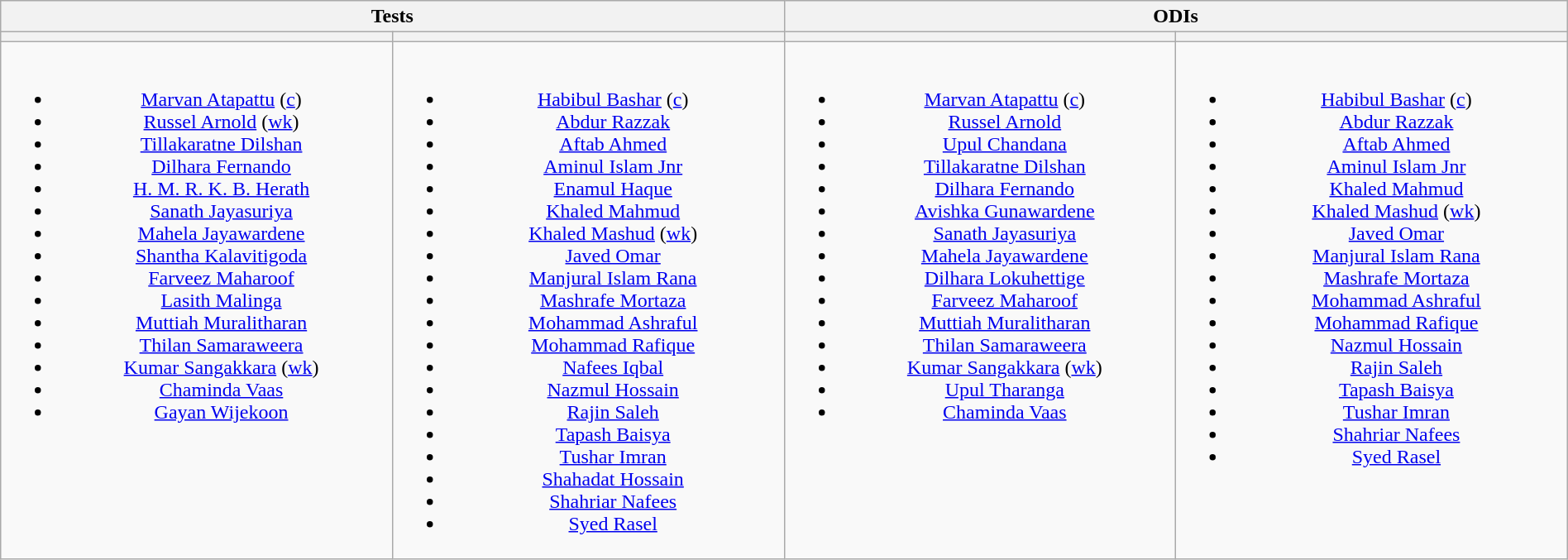<table class="wikitable" style="text-align:center; margin:auto">
<tr>
<th colspan=2>Tests</th>
<th colspan=2>ODIs</th>
</tr>
<tr>
<th style="width:16%"></th>
<th style="width:16%"></th>
<th style="width:16%"></th>
<th style="width:16%"></th>
</tr>
<tr style="vertical-align:top">
<td><br><ul><li><a href='#'>Marvan Atapattu</a> (<a href='#'>c</a>)</li><li><a href='#'>Russel Arnold</a> (<a href='#'>wk</a>)</li><li><a href='#'>Tillakaratne Dilshan</a></li><li><a href='#'>Dilhara Fernando</a></li><li><a href='#'>H. M. R. K. B. Herath</a></li><li><a href='#'>Sanath Jayasuriya</a></li><li><a href='#'>Mahela Jayawardene</a></li><li><a href='#'>Shantha Kalavitigoda</a></li><li><a href='#'>Farveez Maharoof</a></li><li><a href='#'>Lasith Malinga</a></li><li><a href='#'>Muttiah Muralitharan</a></li><li><a href='#'>Thilan Samaraweera</a></li><li><a href='#'>Kumar Sangakkara</a> (<a href='#'>wk</a>)</li><li><a href='#'>Chaminda Vaas</a></li><li><a href='#'>Gayan Wijekoon</a></li></ul></td>
<td><br><ul><li><a href='#'>Habibul Bashar</a> (<a href='#'>c</a>)</li><li><a href='#'>Abdur Razzak</a></li><li><a href='#'>Aftab Ahmed</a></li><li><a href='#'>Aminul Islam Jnr</a></li><li><a href='#'>Enamul Haque</a></li><li><a href='#'>Khaled Mahmud</a></li><li><a href='#'>Khaled Mashud</a> (<a href='#'>wk</a>)</li><li><a href='#'>Javed Omar</a></li><li><a href='#'>Manjural Islam Rana</a></li><li><a href='#'>Mashrafe Mortaza</a></li><li><a href='#'>Mohammad Ashraful</a></li><li><a href='#'>Mohammad Rafique</a></li><li><a href='#'>Nafees Iqbal</a></li><li><a href='#'>Nazmul Hossain</a></li><li><a href='#'>Rajin Saleh</a></li><li><a href='#'>Tapash Baisya</a></li><li><a href='#'>Tushar Imran</a></li><li><a href='#'>Shahadat Hossain</a></li><li><a href='#'>Shahriar Nafees</a></li><li><a href='#'>Syed Rasel</a></li></ul></td>
<td><br><ul><li><a href='#'>Marvan Atapattu</a> (<a href='#'>c</a>)</li><li><a href='#'>Russel Arnold</a></li><li><a href='#'>Upul Chandana</a></li><li><a href='#'>Tillakaratne Dilshan</a></li><li><a href='#'>Dilhara Fernando</a></li><li><a href='#'>Avishka Gunawardene</a></li><li><a href='#'>Sanath Jayasuriya</a></li><li><a href='#'>Mahela Jayawardene</a></li><li><a href='#'>Dilhara Lokuhettige</a></li><li><a href='#'>Farveez Maharoof</a></li><li><a href='#'>Muttiah Muralitharan</a></li><li><a href='#'>Thilan Samaraweera</a></li><li><a href='#'>Kumar Sangakkara</a> (<a href='#'>wk</a>)</li><li><a href='#'>Upul Tharanga</a></li><li><a href='#'>Chaminda Vaas</a></li></ul></td>
<td><br><ul><li><a href='#'>Habibul Bashar</a> (<a href='#'>c</a>)</li><li><a href='#'>Abdur Razzak</a></li><li><a href='#'>Aftab Ahmed</a></li><li><a href='#'>Aminul Islam Jnr</a></li><li><a href='#'>Khaled Mahmud</a></li><li><a href='#'>Khaled Mashud</a> (<a href='#'>wk</a>)</li><li><a href='#'>Javed Omar</a></li><li><a href='#'>Manjural Islam Rana</a></li><li><a href='#'>Mashrafe Mortaza</a></li><li><a href='#'>Mohammad Ashraful</a></li><li><a href='#'>Mohammad Rafique</a></li><li><a href='#'>Nazmul Hossain</a></li><li><a href='#'>Rajin Saleh</a></li><li><a href='#'>Tapash Baisya</a></li><li><a href='#'>Tushar Imran</a></li><li><a href='#'>Shahriar Nafees</a></li><li><a href='#'>Syed Rasel</a></li></ul></td>
</tr>
</table>
